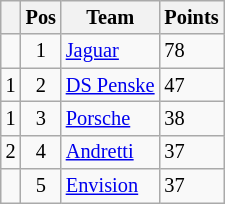<table class="wikitable" style="font-size: 85%;">
<tr>
<th></th>
<th>Pos</th>
<th>Team</th>
<th>Points</th>
</tr>
<tr>
<td align="left"></td>
<td align="center">1</td>
<td> <a href='#'>Jaguar</a></td>
<td align="left">78</td>
</tr>
<tr>
<td align="left"> 1</td>
<td align="center">2</td>
<td> <a href='#'>DS Penske</a></td>
<td align="left">47</td>
</tr>
<tr>
<td align="left"> 1</td>
<td align="center">3</td>
<td> <a href='#'>Porsche</a></td>
<td align="left">38</td>
</tr>
<tr>
<td align="left"> 2</td>
<td align="center">4</td>
<td> <a href='#'>Andretti</a></td>
<td align="left">37</td>
</tr>
<tr>
<td align="left"></td>
<td align="center">5</td>
<td> <a href='#'>Envision</a></td>
<td align="left">37</td>
</tr>
</table>
